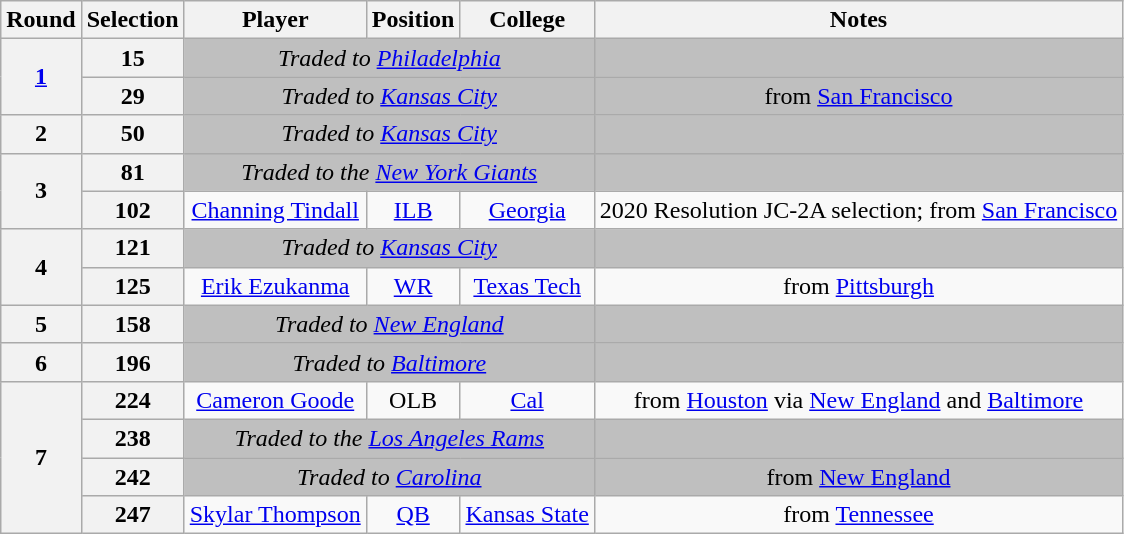<table class="wikitable" style="text-align:center">
<tr>
<th>Round</th>
<th>Selection</th>
<th>Player</th>
<th>Position</th>
<th>College</th>
<th>Notes</th>
</tr>
<tr>
<th rowspan="2"><a href='#'>1</a></th>
<th>15</th>
<td colspan="3" style="background:#BFBFBF"><em>Traded to <a href='#'>Philadelphia</a></em></td>
<td style="background:#BFBFBF"></td>
</tr>
<tr>
<th>29</th>
<td colspan="3" style="background:#BFBFBF"><em>Traded to <a href='#'>Kansas City</a></em></td>
<td style="background:#BFBFBF">from <a href='#'>San Francisco</a></td>
</tr>
<tr>
<th>2</th>
<th>50</th>
<td colspan="3" style="background:#BFBFBF"><em>Traded to <a href='#'>Kansas City</a></em></td>
<td style="background:#BFBFBF"></td>
</tr>
<tr>
<th rowspan="2">3</th>
<th>81</th>
<td colspan="3" style="background:#BFBFBF"><em>Traded to the <a href='#'>New York Giants</a></em></td>
<td style="background:#BFBFBF"></td>
</tr>
<tr>
<th>102</th>
<td><a href='#'>Channing Tindall</a></td>
<td><a href='#'>ILB</a></td>
<td><a href='#'>Georgia</a></td>
<td>2020 Resolution JC-2A selection; from <a href='#'>San Francisco</a></td>
</tr>
<tr>
<th rowspan="2">4</th>
<th>121</th>
<td colspan="3" style="background:#BFBFBF"><em>Traded to <a href='#'>Kansas City</a></em></td>
<td style="background:#BFBFBF"></td>
</tr>
<tr>
<th>125</th>
<td><a href='#'>Erik Ezukanma</a></td>
<td><a href='#'>WR</a></td>
<td><a href='#'>Texas Tech</a></td>
<td>from <a href='#'>Pittsburgh</a></td>
</tr>
<tr>
<th>5</th>
<th>158</th>
<td colspan="3" style="background:#BFBFBF"><em>Traded to <a href='#'>New England</a></em></td>
<td style="background:#BFBFBF"></td>
</tr>
<tr>
<th>6</th>
<th>196</th>
<td colspan="3" style="background:#BFBFBF"><em>Traded to <a href='#'>Baltimore</a></em></td>
<td style="background:#BFBFBF"></td>
</tr>
<tr>
<th rowspan="4">7</th>
<th>224</th>
<td><a href='#'>Cameron Goode</a></td>
<td>OLB</td>
<td><a href='#'>Cal</a></td>
<td>from <a href='#'>Houston</a> via <a href='#'>New England</a> and <a href='#'>Baltimore</a></td>
</tr>
<tr>
<th>238</th>
<td colspan="3" style="background:#BFBFBF"><em>Traded to the <a href='#'>Los Angeles Rams</a></em></td>
<td style="background:#BFBFBF"></td>
</tr>
<tr>
<th>242</th>
<td colspan="3" style="background:#BFBFBF"><em>Traded to <a href='#'>Carolina</a></em></td>
<td style="background:#BFBFBF">from <a href='#'>New England</a></td>
</tr>
<tr>
<th>247</th>
<td><a href='#'>Skylar Thompson</a></td>
<td><a href='#'>QB</a></td>
<td><a href='#'>Kansas State</a></td>
<td>from <a href='#'>Tennessee</a></td>
</tr>
</table>
